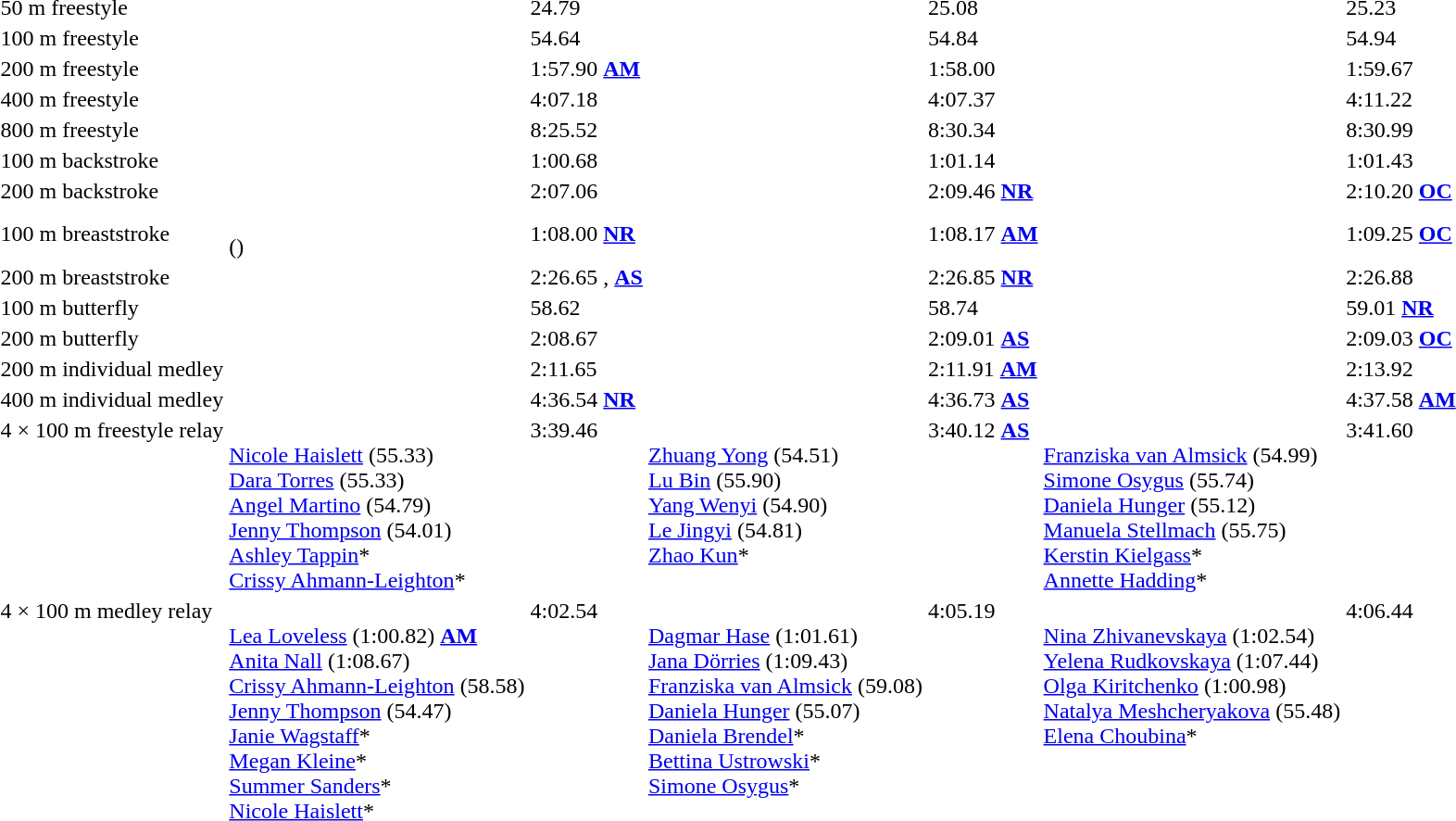<table>
<tr>
<td>50 m freestyle <br> </td>
<td></td>
<td>24.79 </td>
<td></td>
<td>25.08</td>
<td></td>
<td>25.23</td>
</tr>
<tr>
<td>100 m freestyle <br> </td>
<td></td>
<td>54.64 </td>
<td></td>
<td>54.84</td>
<td></td>
<td>54.94</td>
</tr>
<tr>
<td>200 m freestyle <br> </td>
<td></td>
<td>1:57.90 <strong><a href='#'>AM</a></strong></td>
<td></td>
<td>1:58.00</td>
<td></td>
<td>1:59.67</td>
</tr>
<tr>
<td>400 m freestyle <br> </td>
<td></td>
<td>4:07.18</td>
<td></td>
<td>4:07.37</td>
<td></td>
<td>4:11.22</td>
</tr>
<tr>
<td>800 m freestyle <br> </td>
<td></td>
<td>8:25.52</td>
<td></td>
<td>8:30.34</td>
<td></td>
<td>8:30.99</td>
</tr>
<tr>
<td>100 m backstroke <br> </td>
<td></td>
<td>1:00.68 </td>
<td></td>
<td>1:01.14</td>
<td></td>
<td>1:01.43</td>
</tr>
<tr>
<td>200 m backstroke <br> </td>
<td></td>
<td>2:07.06 </td>
<td></td>
<td>2:09.46 <strong><a href='#'>NR</a></strong></td>
<td></td>
<td>2:10.20 <strong><a href='#'>OC</a></strong></td>
</tr>
<tr>
<td>100 m breaststroke <br> </td>
<td><br>()</td>
<td>1:08.00 <strong><a href='#'>NR</a></strong></td>
<td></td>
<td>1:08.17 <strong><a href='#'>AM</a></strong></td>
<td></td>
<td>1:09.25 <strong><a href='#'>OC</a></strong></td>
</tr>
<tr>
<td>200 m breaststroke <br> </td>
<td></td>
<td>2:26.65 , <strong><a href='#'>AS</a></strong></td>
<td></td>
<td>2:26.85 <strong><a href='#'>NR</a></strong></td>
<td></td>
<td>2:26.88</td>
</tr>
<tr>
<td>100 m butterfly <br> </td>
<td></td>
<td>58.62 </td>
<td></td>
<td>58.74</td>
<td></td>
<td>59.01 <strong><a href='#'>NR</a></strong></td>
</tr>
<tr>
<td>200 m butterfly <br> </td>
<td></td>
<td>2:08.67</td>
<td></td>
<td>2:09.01 <strong><a href='#'>AS</a></strong></td>
<td></td>
<td>2:09.03 <strong><a href='#'>OC</a></strong></td>
</tr>
<tr>
<td>200 m individual medley <br> </td>
<td></td>
<td>2:11.65 </td>
<td></td>
<td>2:11.91 <strong><a href='#'>AM</a></strong></td>
<td></td>
<td>2:13.92</td>
</tr>
<tr>
<td>400 m individual medley <br> </td>
<td></td>
<td>4:36.54 <strong><a href='#'>NR</a></strong></td>
<td></td>
<td>4:36.73 <strong><a href='#'>AS</a></strong></td>
<td></td>
<td>4:37.58 <strong><a href='#'>AM</a></strong></td>
</tr>
<tr valign="top">
<td>4 × 100 m freestyle relay <br> </td>
<td valign=top><br><a href='#'>Nicole Haislett</a> (55.33)<br> <a href='#'>Dara Torres</a> (55.33)<br><a href='#'>Angel Martino</a> (54.79)<br> <a href='#'>Jenny Thompson</a> (54.01)<br><a href='#'>Ashley Tappin</a>*<br><a href='#'>Crissy Ahmann-Leighton</a>*</td>
<td>3:39.46 </td>
<td valign=top><br> <a href='#'>Zhuang Yong</a> (54.51) <br> <a href='#'>Lu Bin</a> (55.90)<br> <a href='#'>Yang Wenyi</a> (54.90)<br><a href='#'>Le Jingyi</a> (54.81)<br><a href='#'>Zhao Kun</a>*</td>
<td>3:40.12 <strong><a href='#'>AS</a></strong></td>
<td valign=top><br><a href='#'>Franziska van Almsick</a> (54.99)<br> <a href='#'>Simone Osygus</a> (55.74)<br><a href='#'>Daniela Hunger</a> (55.12)<br> <a href='#'>Manuela Stellmach</a> (55.75)<br><a href='#'>Kerstin Kielgass</a>*<br><a href='#'>Annette Hadding</a>*</td>
<td>3:41.60</td>
</tr>
<tr valign="top">
<td>4 × 100 m medley relay <br> </td>
<td valign=top><br> <a href='#'>Lea Loveless</a> (1:00.82) <strong><a href='#'>AM</a></strong><br> <a href='#'>Anita Nall</a> (1:08.67)<br> <a href='#'>Crissy Ahmann-Leighton</a> (58.58)<br> <a href='#'>Jenny Thompson</a> (54.47)<br><a href='#'>Janie Wagstaff</a>*<br><a href='#'>Megan Kleine</a>*<br><a href='#'>Summer Sanders</a>*<br><a href='#'>Nicole Haislett</a>*</td>
<td>4:02.54 </td>
<td valign=top><br> <a href='#'>Dagmar Hase</a> (1:01.61)<br> <a href='#'>Jana Dörries</a> (1:09.43)<br> <a href='#'>Franziska van Almsick</a> (59.08)<br> <a href='#'>Daniela Hunger</a> (55.07)<br><a href='#'>Daniela Brendel</a>*<br><a href='#'>Bettina Ustrowski</a>*<br><a href='#'>Simone Osygus</a>*</td>
<td>4:05.19</td>
<td valign=top><br> <a href='#'>Nina Zhivanevskaya</a> (1:02.54)<br> <a href='#'>Yelena Rudkovskaya</a> (1:07.44)<br> <a href='#'>Olga Kiritchenko</a> (1:00.98)<br> <a href='#'>Natalya Meshcheryakova</a> (55.48)<br><a href='#'>Elena Choubina</a>*</td>
<td>4:06.44</td>
</tr>
</table>
